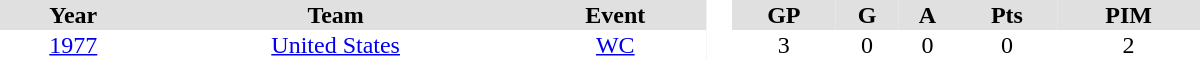<table border="0" cellpadding="1" cellspacing="0" style="text-align:center; width:50em">
<tr ALIGN="center" bgcolor="#e0e0e0">
<th>Year</th>
<th>Team</th>
<th>Event</th>
<th rowspan="99" bgcolor="#ffffff"> </th>
<th>GP</th>
<th>G</th>
<th>A</th>
<th>Pts</th>
<th>PIM</th>
</tr>
<tr>
<td><a href='#'>1977</a></td>
<td><a href='#'>United States</a></td>
<td><a href='#'>WC</a></td>
<td>3</td>
<td>0</td>
<td>0</td>
<td>0</td>
<td>2</td>
</tr>
</table>
